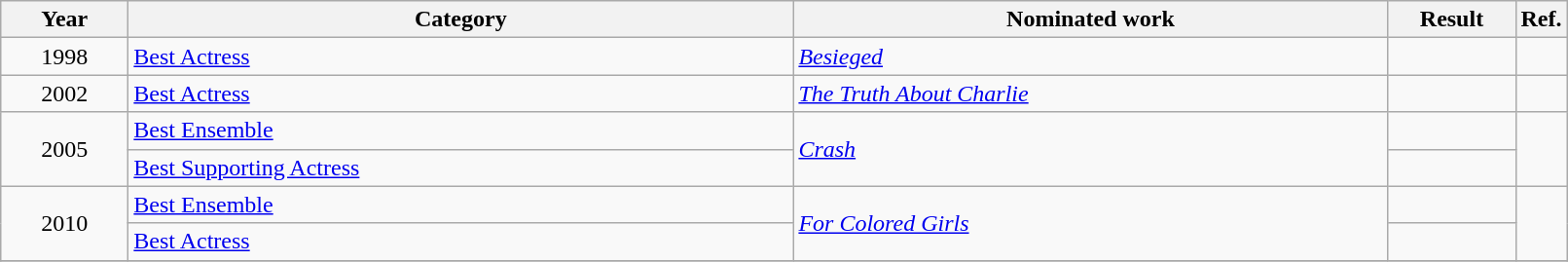<table class=wikitable>
<tr>
<th scope="col" style="width:5em;">Year</th>
<th scope="col" style="width:28em;">Category</th>
<th scope="col" style="width:25em;">Nominated work</th>
<th scope="col" style="width:5em;">Result</th>
<th>Ref.</th>
</tr>
<tr>
<td style="text-align:center;">1998</td>
<td><a href='#'>Best Actress</a></td>
<td><em><a href='#'>Besieged</a></em></td>
<td></td>
<td></td>
</tr>
<tr>
<td style="text-align:center;">2002</td>
<td><a href='#'>Best Actress</a></td>
<td><em><a href='#'>The Truth About Charlie</a></em></td>
<td></td>
<td></td>
</tr>
<tr>
<td Style="text-align:center;", rowspan=2>2005</td>
<td><a href='#'>Best Ensemble</a></td>
<td rowspan=2><em><a href='#'>Crash</a></em></td>
<td></td>
<td rowspan=2></td>
</tr>
<tr>
<td><a href='#'>Best Supporting Actress</a></td>
<td></td>
</tr>
<tr>
<td Style="text-align:center;", rowspan=2>2010</td>
<td><a href='#'>Best Ensemble</a></td>
<td rowspan=2><em><a href='#'>For Colored Girls</a></em></td>
<td></td>
<td rowspan=2></td>
</tr>
<tr>
<td><a href='#'>Best Actress</a></td>
<td></td>
</tr>
<tr>
</tr>
</table>
